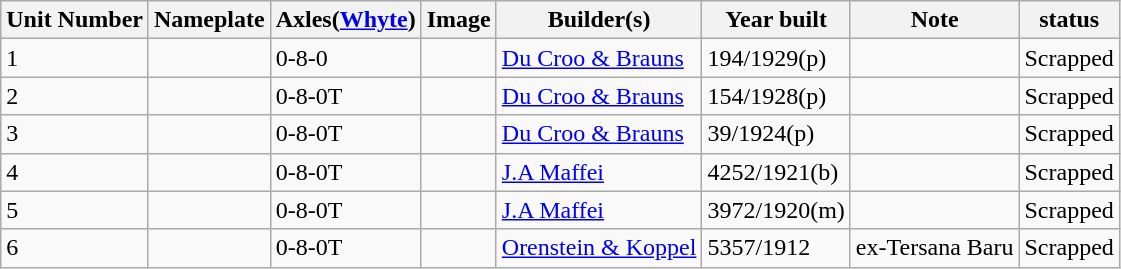<table class="wikitable">
<tr>
<th>Unit Number</th>
<th>Nameplate</th>
<th>Axles(<a href='#'>Whyte</a>)</th>
<th>Image</th>
<th>Builder(s)</th>
<th>Year built</th>
<th>Note</th>
<th>status</th>
</tr>
<tr>
<td>1</td>
<td></td>
<td>0-8-0</td>
<td></td>
<td> <a href='#'>Du Croo & Brauns</a></td>
<td>194/1929(p)</td>
<td></td>
<td>Scrapped</td>
</tr>
<tr>
<td>2</td>
<td></td>
<td>0-8-0T</td>
<td></td>
<td> <a href='#'>Du Croo & Brauns</a></td>
<td>154/1928(p)</td>
<td></td>
<td>Scrapped</td>
</tr>
<tr>
<td>3</td>
<td></td>
<td>0-8-0T</td>
<td></td>
<td> <a href='#'>Du Croo & Brauns</a></td>
<td>39/1924(p)</td>
<td></td>
<td>Scrapped</td>
</tr>
<tr>
<td>4</td>
<td></td>
<td>0-8-0T</td>
<td></td>
<td> <a href='#'>J.A Maffei</a></td>
<td>4252/1921(b)</td>
<td></td>
<td>Scrapped</td>
</tr>
<tr>
<td>5</td>
<td></td>
<td>0-8-0T</td>
<td></td>
<td> <a href='#'>J.A Maffei</a></td>
<td>3972/1920(m)</td>
<td></td>
<td>Scrapped</td>
</tr>
<tr>
<td>6</td>
<td></td>
<td>0-8-0T</td>
<td></td>
<td> <a href='#'>Orenstein & Koppel</a></td>
<td>5357/1912</td>
<td>ex-Tersana Baru</td>
<td>Scrapped</td>
</tr>
</table>
